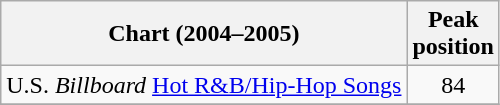<table class="wikitable">
<tr>
<th>Chart (2004–2005)</th>
<th>Peak<br>position</th>
</tr>
<tr>
<td>U.S. <em>Billboard</em> <a href='#'>Hot R&B/Hip-Hop Songs</a></td>
<td align="center">84</td>
</tr>
<tr>
</tr>
</table>
